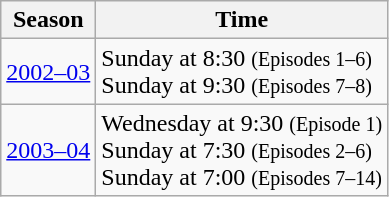<table class="wikitable">
<tr>
<th>Season</th>
<th>Time</th>
</tr>
<tr>
<td><a href='#'>2002–03</a></td>
<td>Sunday at 8:30 <small>(Episodes 1–6)</small><br>Sunday at 9:30 <small>(Episodes 7–8)</small></td>
</tr>
<tr>
<td><a href='#'>2003–04</a></td>
<td>Wednesday at 9:30 <small>(Episode 1)</small><br>Sunday at 7:30 <small>(Episodes 2–6)</small><br>Sunday at 7:00 <small>(Episodes 7–14)</small></td>
</tr>
</table>
